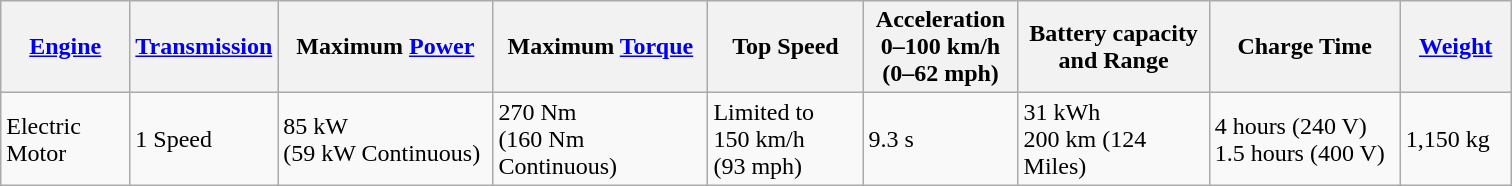<table class="wikitable">
<tr>
<th style="width:59pt;"><a href='#'>Engine</a></th>
<th><a href='#'>Transmission</a></th>
<th style="width:102pt;">Maximum <a href='#'>Power</a></th>
<th style="width:102pt;">Maximum <a href='#'>Torque</a></th>
<th style="width:72pt;">Top Speed</th>
<th style="width:72pt;">Acceleration 0–100 km/h (0–62 mph)</th>
<th style="width:90pt;">Battery capacity and Range</th>
<th style="width:90pt;">Charge Time</th>
<th style="width:50pt;"><a href='#'>Weight</a></th>
</tr>
<tr>
<td>Electric Motor</td>
<td>1 Speed</td>
<td>85 kW<br>(59 kW Continuous)</td>
<td>270 Nm<br>(160 Nm Continuous)</td>
<td>Limited to 150 km/h (93 mph)</td>
<td>9.3 s</td>
<td>31 kWh<br>200 km (124 Miles)</td>
<td>4 hours (240 V)<br>1.5 hours (400 V)</td>
<td>1,150 kg</td>
</tr>
</table>
